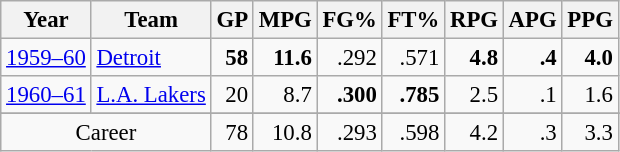<table class="wikitable sortable" style="font-size:95%; text-align:right;">
<tr>
<th>Year</th>
<th>Team</th>
<th>GP</th>
<th>MPG</th>
<th>FG%</th>
<th>FT%</th>
<th>RPG</th>
<th>APG</th>
<th>PPG</th>
</tr>
<tr>
<td style="text-align:left;"><a href='#'>1959–60</a></td>
<td style="text-align:left;"><a href='#'>Detroit</a></td>
<td><strong>58</strong></td>
<td><strong>11.6</strong></td>
<td>.292</td>
<td>.571</td>
<td><strong>4.8</strong></td>
<td><strong>.4</strong></td>
<td><strong>4.0</strong></td>
</tr>
<tr>
<td style="text-align:left;"><a href='#'>1960–61</a></td>
<td style="text-align:left;"><a href='#'>L.A. Lakers</a></td>
<td>20</td>
<td>8.7</td>
<td><strong>.300</strong></td>
<td><strong>.785</strong></td>
<td>2.5</td>
<td>.1</td>
<td>1.6</td>
</tr>
<tr>
</tr>
<tr class="sortbottom">
<td colspan="2" style="text-align:center;">Career</td>
<td>78</td>
<td>10.8</td>
<td>.293</td>
<td>.598</td>
<td>4.2</td>
<td>.3</td>
<td>3.3</td>
</tr>
</table>
